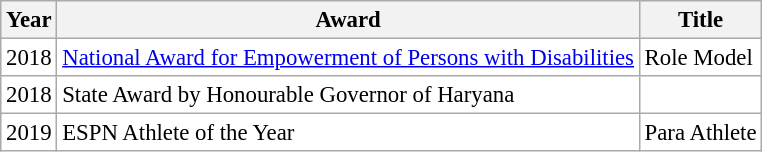<table class="wikitable" style="font-size: 95%;">
<tr>
<th>Year</th>
<th>Award</th>
<th>Title</th>
</tr>
<tr style="background:#FFFFFF">
<td align="center">2018</td>
<td align="left"><a href='#'>National Award for Empowerment of Persons with Disabilities</a></td>
<td align="left">Role Model</td>
</tr>
<tr style="background:#FFFFFF">
<td align="center">2018</td>
<td align="left">State Award by Honourable Governor of Haryana</td>
<td align="left"></td>
</tr>
<tr style="background:#FFFFFF">
<td align="center">2019</td>
<td align="left">ESPN Athlete of the Year</td>
<td align="left">Para Athlete</td>
</tr>
</table>
